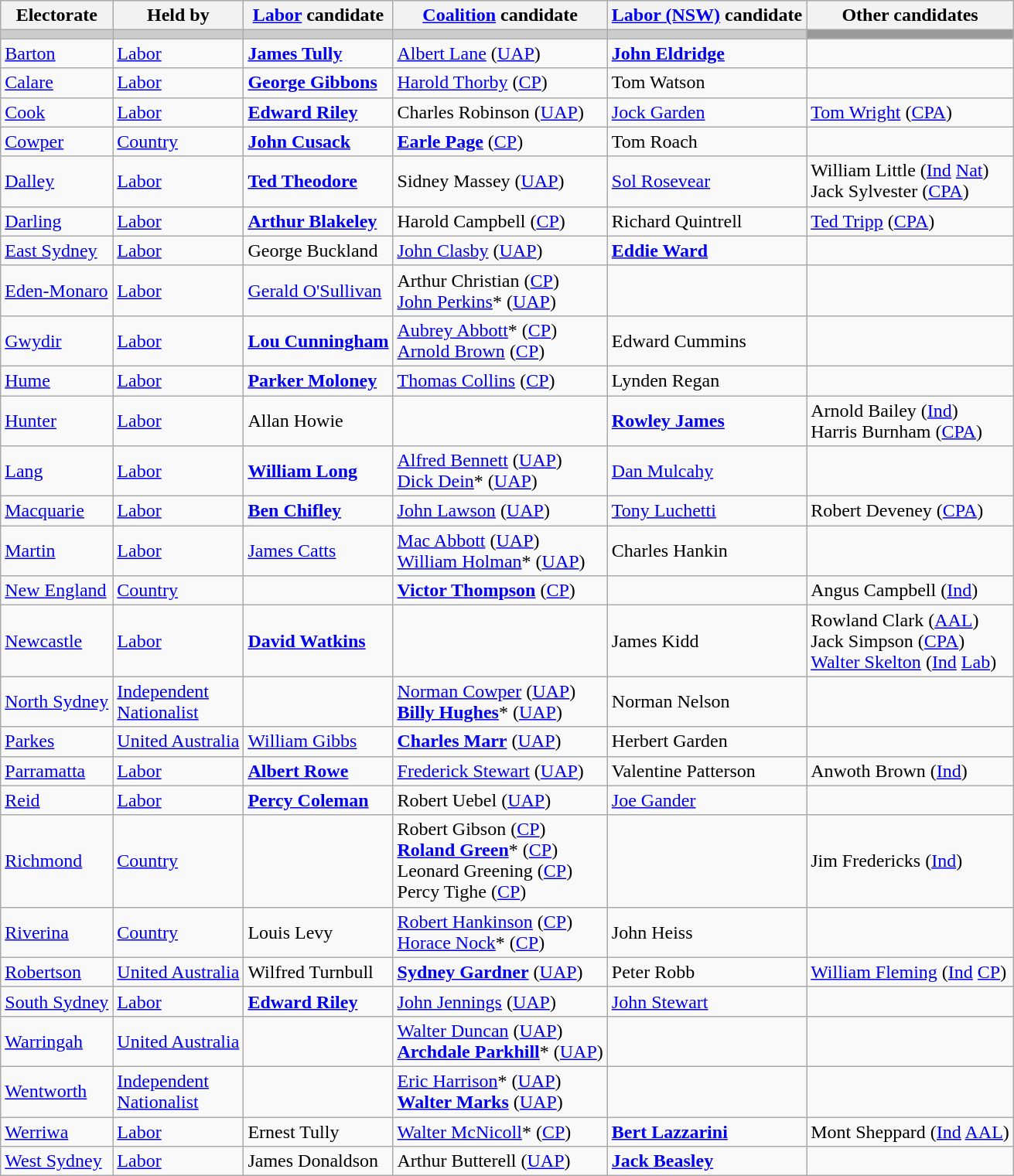<table class="wikitable">
<tr>
<th>Electorate</th>
<th>Held by</th>
<th><a href='#'>Labor</a> candidate</th>
<th><a href='#'>Coalition</a> candidate</th>
<th><a href='#'>Labor (NSW)</a> candidate</th>
<th>Other candidates</th>
</tr>
<tr bgcolor="#cccccc">
<td></td>
<td></td>
<td></td>
<td></td>
<td></td>
<td bgcolor="#999999"></td>
</tr>
<tr>
<td><a href='#'>Barton</a></td>
<td><a href='#'>Labor</a></td>
<td><strong><a href='#'>James Tully</a></strong></td>
<td><a href='#'>Albert Lane</a> (<a href='#'>UAP</a>)</td>
<td><strong><a href='#'>John Eldridge</a></strong></td>
<td></td>
</tr>
<tr>
<td><a href='#'>Calare</a></td>
<td><a href='#'>Labor</a></td>
<td><strong><a href='#'>George Gibbons</a></strong></td>
<td><a href='#'>Harold Thorby</a> (<a href='#'>CP</a>)</td>
<td>Tom Watson</td>
<td></td>
</tr>
<tr>
<td><a href='#'>Cook</a></td>
<td><a href='#'>Labor</a></td>
<td><strong><a href='#'>Edward Riley</a></strong></td>
<td>Charles Robinson (<a href='#'>UAP</a>)</td>
<td><a href='#'>Jock Garden</a></td>
<td><a href='#'>Tom Wright</a> (<a href='#'>CPA</a>)</td>
</tr>
<tr>
<td><a href='#'>Cowper</a></td>
<td><a href='#'>Country</a></td>
<td><strong><a href='#'>John Cusack</a></strong></td>
<td><strong><a href='#'>Earle Page</a></strong> (<a href='#'>CP</a>)</td>
<td>Tom Roach</td>
<td></td>
</tr>
<tr>
<td><a href='#'>Dalley</a></td>
<td><a href='#'>Labor</a></td>
<td><strong><a href='#'>Ted Theodore</a></strong></td>
<td>Sidney Massey (<a href='#'>UAP</a>)</td>
<td><a href='#'>Sol Rosevear</a></td>
<td>William Little (<a href='#'>Ind</a> <a href='#'>Nat</a>)<br>Jack Sylvester (<a href='#'>CPA</a>)</td>
</tr>
<tr>
<td><a href='#'>Darling</a></td>
<td><a href='#'>Labor</a></td>
<td><strong><a href='#'>Arthur Blakeley</a></strong></td>
<td>Harold Campbell (<a href='#'>CP</a>)</td>
<td>Richard Quintrell</td>
<td><a href='#'>Ted Tripp</a> (<a href='#'>CPA</a>)</td>
</tr>
<tr>
<td><a href='#'>East Sydney</a></td>
<td><a href='#'>Labor</a></td>
<td>George Buckland</td>
<td><a href='#'>John Clasby</a> (<a href='#'>UAP</a>)</td>
<td><strong><a href='#'>Eddie Ward</a></strong></td>
<td></td>
</tr>
<tr>
<td><a href='#'>Eden-Monaro</a></td>
<td><a href='#'>Labor</a></td>
<td><a href='#'>Gerald O'Sullivan</a></td>
<td>Arthur Christian (<a href='#'>CP</a>)<br><a href='#'>John Perkins</a>* (<a href='#'>UAP</a>)</td>
<td></td>
<td></td>
</tr>
<tr>
<td><a href='#'>Gwydir</a></td>
<td><a href='#'>Labor</a></td>
<td><strong><a href='#'>Lou Cunningham</a></strong></td>
<td><a href='#'>Aubrey Abbott</a>* (<a href='#'>CP</a>)<br><a href='#'>Arnold Brown</a> (<a href='#'>CP</a>)</td>
<td>Edward Cummins</td>
<td></td>
</tr>
<tr>
<td><a href='#'>Hume</a></td>
<td><a href='#'>Labor</a></td>
<td><strong><a href='#'>Parker Moloney</a></strong></td>
<td><a href='#'>Thomas Collins</a> (<a href='#'>CP</a>)</td>
<td>Lynden Regan</td>
<td></td>
</tr>
<tr>
<td><a href='#'>Hunter</a></td>
<td><a href='#'>Labor</a></td>
<td>Allan Howie</td>
<td></td>
<td><strong><a href='#'>Rowley James</a></strong></td>
<td>Arnold Bailey (<a href='#'>Ind</a>)<br>Harris Burnham (<a href='#'>CPA</a>)</td>
</tr>
<tr>
<td><a href='#'>Lang</a></td>
<td><a href='#'>Labor</a></td>
<td><strong><a href='#'>William Long</a></strong></td>
<td><a href='#'>Alfred Bennett</a> (<a href='#'>UAP</a>)<br><a href='#'>Dick Dein</a>* (<a href='#'>UAP</a>)</td>
<td><a href='#'>Dan Mulcahy</a></td>
<td></td>
</tr>
<tr>
<td><a href='#'>Macquarie</a></td>
<td><a href='#'>Labor</a></td>
<td><strong><a href='#'>Ben Chifley</a></strong></td>
<td><a href='#'>John Lawson</a> (<a href='#'>UAP</a>)</td>
<td><a href='#'>Tony Luchetti</a></td>
<td>Robert Deveney (<a href='#'>CPA</a>)</td>
</tr>
<tr>
<td><a href='#'>Martin</a></td>
<td><a href='#'>Labor</a></td>
<td><a href='#'>James Catts</a></td>
<td><a href='#'>Mac Abbott</a> (<a href='#'>UAP</a>)<br><a href='#'>William Holman</a>* (<a href='#'>UAP</a>)</td>
<td>Charles Hankin</td>
<td></td>
</tr>
<tr>
<td><a href='#'>New England</a></td>
<td><a href='#'>Country</a></td>
<td></td>
<td><strong><a href='#'>Victor Thompson</a></strong> (<a href='#'>CP</a>)</td>
<td></td>
<td>Angus Campbell (<a href='#'>Ind</a>)</td>
</tr>
<tr>
<td><a href='#'>Newcastle</a></td>
<td><a href='#'>Labor</a></td>
<td><strong><a href='#'>David Watkins</a></strong></td>
<td></td>
<td>James Kidd</td>
<td>Rowland Clark (<a href='#'>AAL</a>)<br>Jack Simpson (<a href='#'>CPA</a>)<br><a href='#'>Walter Skelton</a> (<a href='#'>Ind</a> <a href='#'>Lab</a>)</td>
</tr>
<tr>
<td><a href='#'>North Sydney</a></td>
<td><a href='#'>Independent</a><br><a href='#'>Nationalist</a></td>
<td></td>
<td><a href='#'>Norman Cowper</a> (<a href='#'>UAP</a>)<br><strong><a href='#'>Billy Hughes</a></strong>* (<a href='#'>UAP</a>)</td>
<td>Norman Nelson</td>
<td></td>
</tr>
<tr>
<td><a href='#'>Parkes</a></td>
<td><a href='#'>United Australia</a></td>
<td><a href='#'>William Gibbs</a></td>
<td><strong><a href='#'>Charles Marr</a></strong> (<a href='#'>UAP</a>)</td>
<td>Herbert Garden</td>
<td></td>
</tr>
<tr>
<td><a href='#'>Parramatta</a></td>
<td><a href='#'>Labor</a></td>
<td><strong><a href='#'>Albert Rowe</a></strong></td>
<td><a href='#'>Frederick Stewart</a> (<a href='#'>UAP</a>)</td>
<td>Valentine Patterson</td>
<td>Anwoth Brown (<a href='#'>Ind</a>)</td>
</tr>
<tr>
<td><a href='#'>Reid</a></td>
<td><a href='#'>Labor</a></td>
<td><strong><a href='#'>Percy Coleman</a></strong></td>
<td>Robert Uebel (<a href='#'>UAP</a>)</td>
<td><a href='#'>Joe Gander</a></td>
<td></td>
</tr>
<tr>
<td><a href='#'>Richmond</a></td>
<td><a href='#'>Country</a></td>
<td></td>
<td>Robert Gibson (<a href='#'>CP</a>)<br><strong><a href='#'>Roland Green</a></strong>* (<a href='#'>CP</a>)<br>Leonard Greening (<a href='#'>CP</a>)<br>Percy Tighe (<a href='#'>CP</a>)</td>
<td></td>
<td>Jim Fredericks (<a href='#'>Ind</a>)</td>
</tr>
<tr>
<td><a href='#'>Riverina</a></td>
<td><a href='#'>Country</a></td>
<td>Louis Levy</td>
<td><a href='#'>Robert Hankinson</a> (<a href='#'>CP</a>)<br><a href='#'>Horace Nock</a>* (<a href='#'>CP</a>)</td>
<td>John Heiss</td>
<td></td>
</tr>
<tr>
<td><a href='#'>Robertson</a></td>
<td><a href='#'>United Australia</a></td>
<td>Wilfred Turnbull</td>
<td><strong><a href='#'>Sydney Gardner</a></strong> (<a href='#'>UAP</a>)</td>
<td>Peter Robb</td>
<td><a href='#'>William Fleming</a> (<a href='#'>Ind</a> <a href='#'>CP</a>)</td>
</tr>
<tr>
<td><a href='#'>South Sydney</a></td>
<td><a href='#'>Labor</a></td>
<td><strong><a href='#'>Edward Riley</a></strong></td>
<td><a href='#'>John Jennings</a> (<a href='#'>UAP</a>)</td>
<td><a href='#'>John Stewart</a></td>
<td></td>
</tr>
<tr>
<td><a href='#'>Warringah</a></td>
<td><a href='#'>United Australia</a></td>
<td></td>
<td><a href='#'>Walter Duncan</a> (<a href='#'>UAP</a>)<br><strong><a href='#'>Archdale Parkhill</a></strong>* (<a href='#'>UAP</a>)</td>
<td></td>
<td></td>
</tr>
<tr>
<td><a href='#'>Wentworth</a></td>
<td><a href='#'>Independent</a><br><a href='#'>Nationalist</a></td>
<td></td>
<td><a href='#'>Eric Harrison</a>* (<a href='#'>UAP</a>)<br><strong><a href='#'>Walter Marks</a></strong> (<a href='#'>UAP</a>)</td>
<td></td>
<td></td>
</tr>
<tr>
<td><a href='#'>Werriwa</a></td>
<td><a href='#'>Labor</a></td>
<td>Ernest Tully</td>
<td><a href='#'>Walter McNicoll</a>* (<a href='#'>CP</a>)</td>
<td><strong><a href='#'>Bert Lazzarini</a></strong></td>
<td>Mont Sheppard (<a href='#'>Ind</a> <a href='#'>AAL</a>)</td>
</tr>
<tr>
<td><a href='#'>West Sydney</a></td>
<td><a href='#'>Labor</a></td>
<td>James Donaldson</td>
<td>Arthur Butterell (<a href='#'>UAP</a>)</td>
<td><strong><a href='#'>Jack Beasley</a></strong></td>
<td></td>
</tr>
</table>
